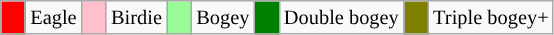<table class="wikitable" span=50 style="font-size:85%;">
<tr>
<td style="background: Red;" width=10></td>
<td>Eagle</td>
<td style="background: Pink;" width=10></td>
<td>Birdie</td>
<td style="background: PaleGreen;" width=10></td>
<td>Bogey</td>
<td style="background: Green;" width=10></td>
<td>Double bogey</td>
<td style="background: Olive;" width=10></td>
<td>Triple bogey+</td>
</tr>
</table>
